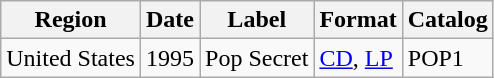<table class="wikitable">
<tr>
<th>Region</th>
<th>Date</th>
<th>Label</th>
<th>Format</th>
<th>Catalog</th>
</tr>
<tr>
<td>United States</td>
<td>1995</td>
<td>Pop Secret</td>
<td><a href='#'>CD</a>, <a href='#'>LP</a></td>
<td>POP1</td>
</tr>
</table>
